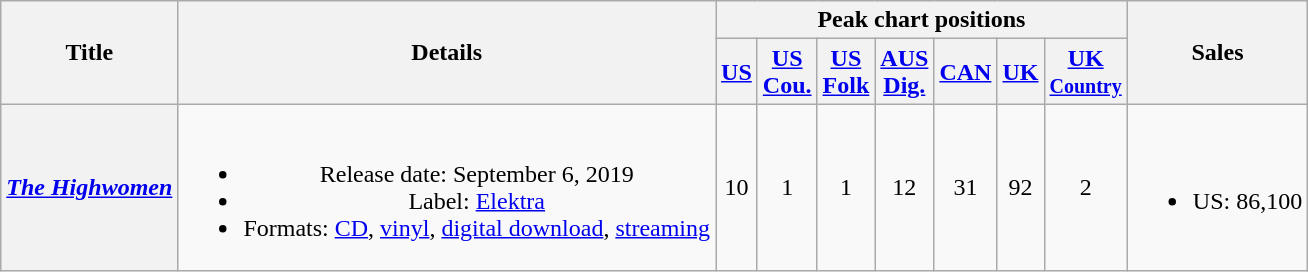<table class="wikitable plainrowheaders" style="text-align:center;">
<tr>
<th rowspan="2" scope="col">Title</th>
<th rowspan="2" scope="col">Details</th>
<th colspan="7" scope="col">Peak chart positions</th>
<th rowspan="2" scope="col">Sales</th>
</tr>
<tr>
<th scope="col"><a href='#'>US</a><br></th>
<th scope="col"><a href='#'>US<br>Cou.</a><br></th>
<th scope="col"><a href='#'>US<br>Folk</a><br></th>
<th scope="col"><a href='#'>AUS<br>Dig.</a><br></th>
<th scope="col"><a href='#'>CAN</a><br></th>
<th scope="col"><a href='#'>UK</a><br></th>
<th scope="col"><a href='#'>UK <br> <small>Country</small></a> <br> </th>
</tr>
<tr>
<th scope="row"><em><a href='#'>The Highwomen</a></em></th>
<td><br><ul><li>Release date: September 6, 2019</li><li>Label: <a href='#'>Elektra</a></li><li>Formats: <a href='#'>CD</a>, <a href='#'>vinyl</a>, <a href='#'>digital download</a>, <a href='#'>streaming</a></li></ul></td>
<td>10</td>
<td>1</td>
<td>1</td>
<td>12</td>
<td>31</td>
<td>92</td>
<td>2</td>
<td><br><ul><li>US: 86,100</li></ul></td>
</tr>
</table>
